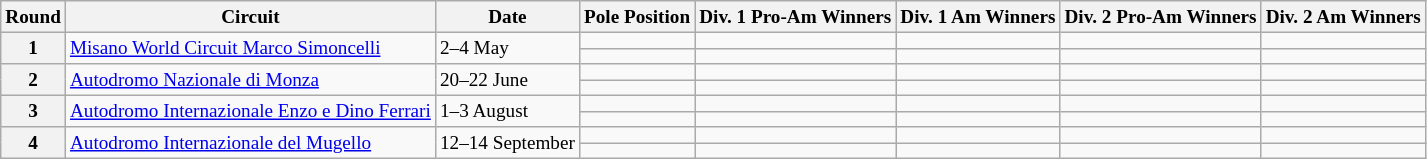<table class="wikitable" style="font-size:80%;">
<tr>
<th>Round</th>
<th>Circuit</th>
<th>Date</th>
<th>Pole Position</th>
<th>Div. 1 Pro-Am Winners</th>
<th>Div. 1 Am Winners</th>
<th>Div. 2 Pro-Am Winners</th>
<th>Div. 2 Am Winners</th>
</tr>
<tr>
<th rowspan="2">1</th>
<td rowspan="2"> <a href='#'>Misano World Circuit Marco Simoncelli</a></td>
<td rowspan="2">2–4 May</td>
<td></td>
<td></td>
<td></td>
<td></td>
<td></td>
</tr>
<tr>
<td></td>
<td></td>
<td></td>
<td></td>
<td></td>
</tr>
<tr>
<th rowspan="2">2</th>
<td rowspan="2"> <a href='#'>Autodromo Nazionale di Monza</a></td>
<td rowspan="2">20–22 June</td>
<td></td>
<td></td>
<td></td>
<td></td>
<td></td>
</tr>
<tr>
<td></td>
<td></td>
<td></td>
<td></td>
<td></td>
</tr>
<tr>
<th rowspan="2">3</th>
<td rowspan="2"> <a href='#'>Autodromo Internazionale Enzo e Dino Ferrari</a></td>
<td rowspan="2">1–3 August</td>
<td></td>
<td></td>
<td></td>
<td></td>
<td></td>
</tr>
<tr>
<td></td>
<td></td>
<td></td>
<td></td>
<td></td>
</tr>
<tr>
<th rowspan="2">4</th>
<td rowspan="2"> <a href='#'>Autodromo Internazionale del Mugello</a></td>
<td rowspan="2">12–14 September</td>
<td></td>
<td></td>
<td></td>
<td></td>
<td></td>
</tr>
<tr>
<td></td>
<td></td>
<td></td>
<td></td>
<td></td>
</tr>
</table>
